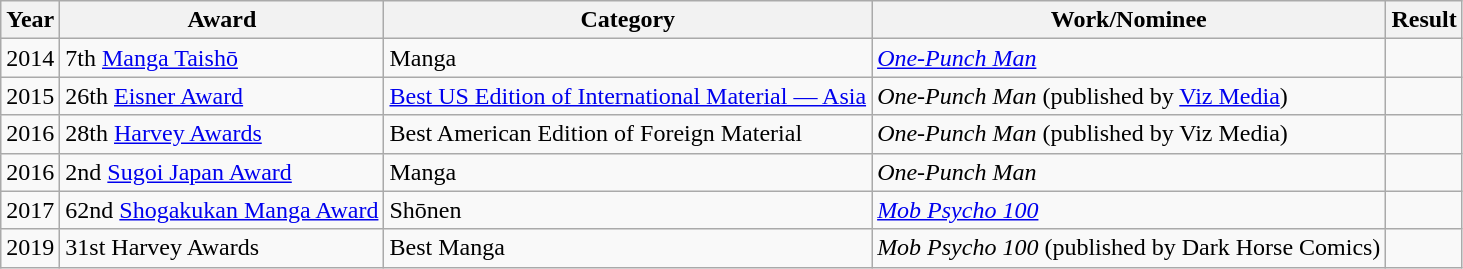<table class="wikitable sortable">
<tr>
<th>Year</th>
<th>Award</th>
<th>Category</th>
<th>Work/Nominee</th>
<th>Result</th>
</tr>
<tr>
<td align="center">2014</td>
<td>7th <a href='#'>Manga Taishō</a></td>
<td>Manga</td>
<td><em><a href='#'>One-Punch Man</a></em></td>
<td></td>
</tr>
<tr>
<td align="center">2015</td>
<td>26th <a href='#'>Eisner Award</a></td>
<td><a href='#'>Best US Edition of International Material — Asia</a></td>
<td><em>One-Punch Man</em> (published by <a href='#'>Viz Media</a>)</td>
<td></td>
</tr>
<tr>
<td align="center">2016</td>
<td>28th <a href='#'>Harvey Awards</a></td>
<td>Best American Edition of Foreign Material</td>
<td><em>One-Punch Man</em> (published by Viz Media)</td>
<td></td>
</tr>
<tr>
<td align="center">2016</td>
<td>2nd <a href='#'>Sugoi Japan Award</a></td>
<td>Manga</td>
<td><em>One-Punch Man</em></td>
<td></td>
</tr>
<tr>
<td align="center">2017</td>
<td>62nd <a href='#'>Shogakukan Manga Award</a></td>
<td>Shōnen</td>
<td><em><a href='#'>Mob Psycho 100</a></em></td>
<td></td>
</tr>
<tr>
<td align="center">2019</td>
<td>31st Harvey Awards</td>
<td>Best Manga</td>
<td><em>Mob Psycho 100</em> (published by Dark Horse Comics)</td>
<td></td>
</tr>
</table>
